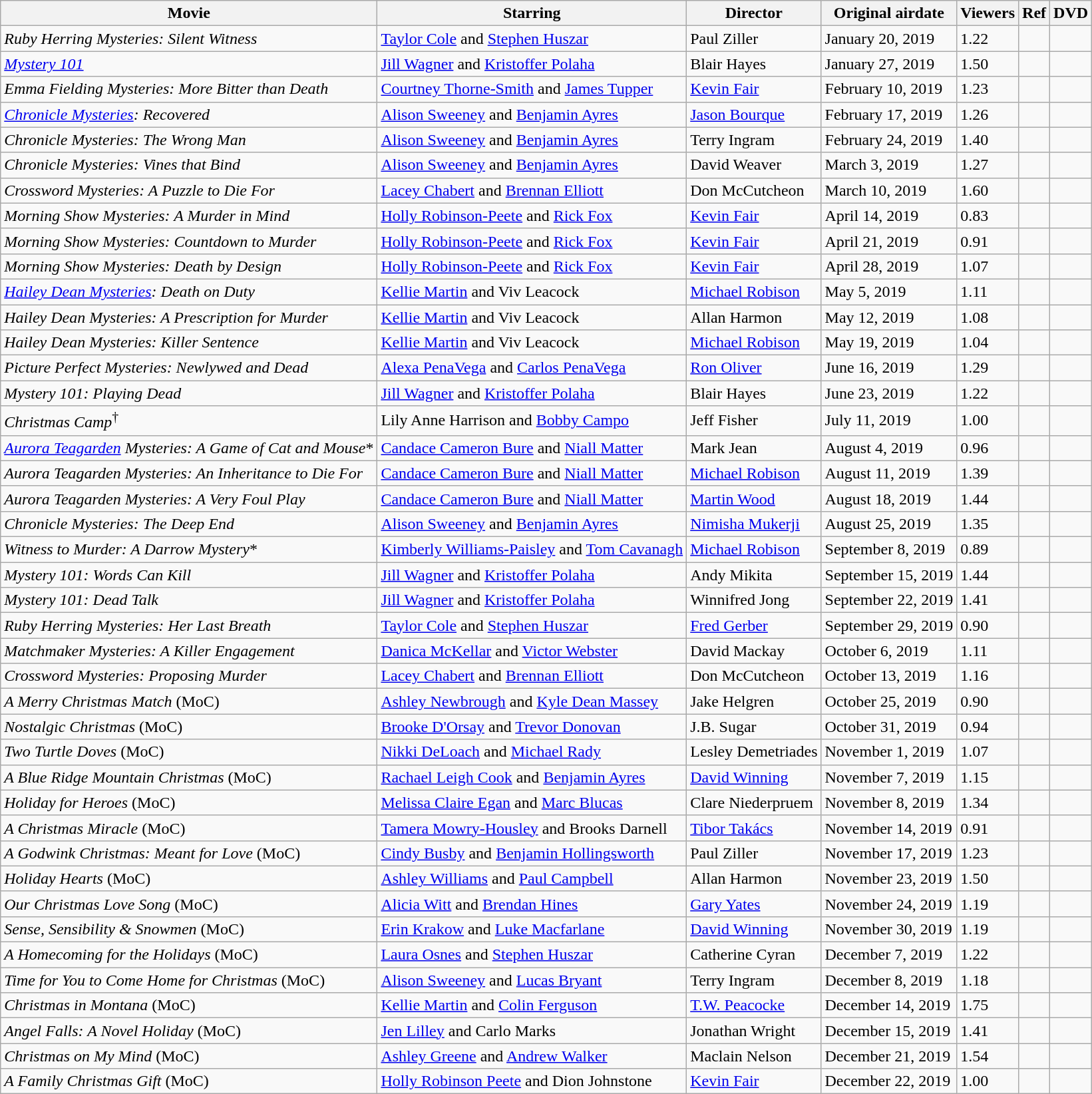<table class="wikitable sortable">
<tr>
<th scope="col" class="unsortable">Movie</th>
<th scope="col" class="unsortable">Starring</th>
<th scope="col" class="unsortable">Director</th>
<th scope="col" class="unsortable">Original airdate</th>
<th scope="col">Viewers</th>
<th scope="col" class="unsortable">Ref</th>
<th scope="col" class="unsortable">DVD</th>
</tr>
<tr>
<td><em>Ruby Herring Mysteries: Silent Witness</em></td>
<td><a href='#'>Taylor Cole</a> and <a href='#'>Stephen Huszar</a></td>
<td>Paul Ziller</td>
<td>January 20, 2019</td>
<td>1.22</td>
<td></td>
<td></td>
</tr>
<tr>
<td><em><a href='#'>Mystery 101</a></em></td>
<td><a href='#'>Jill Wagner</a> and <a href='#'>Kristoffer Polaha</a></td>
<td>Blair Hayes</td>
<td>January 27, 2019</td>
<td>1.50</td>
<td></td>
<td></td>
</tr>
<tr>
<td><em>Emma Fielding Mysteries: More Bitter than Death</em></td>
<td><a href='#'>Courtney Thorne-Smith</a> and <a href='#'>James Tupper</a></td>
<td><a href='#'>Kevin Fair</a></td>
<td>February 10, 2019</td>
<td>1.23</td>
<td></td>
<td></td>
</tr>
<tr>
<td><em><a href='#'>Chronicle Mysteries</a>: Recovered</em></td>
<td><a href='#'>Alison Sweeney</a> and <a href='#'>Benjamin Ayres</a></td>
<td><a href='#'>Jason Bourque</a></td>
<td>February 17, 2019</td>
<td>1.26</td>
<td></td>
<td></td>
</tr>
<tr>
<td><em>Chronicle Mysteries: The Wrong Man</em></td>
<td><a href='#'>Alison Sweeney</a> and <a href='#'>Benjamin Ayres</a></td>
<td>Terry Ingram</td>
<td>February 24, 2019</td>
<td>1.40</td>
<td></td>
<td></td>
</tr>
<tr>
<td><em>Chronicle Mysteries: Vines that Bind</em></td>
<td><a href='#'>Alison Sweeney</a> and <a href='#'>Benjamin Ayres</a></td>
<td>David Weaver</td>
<td>March 3, 2019</td>
<td>1.27</td>
<td></td>
<td></td>
</tr>
<tr>
<td><em>Crossword Mysteries: A Puzzle to Die For</em></td>
<td><a href='#'>Lacey Chabert</a> and <a href='#'>Brennan Elliott</a></td>
<td>Don McCutcheon</td>
<td>March 10, 2019</td>
<td>1.60</td>
<td></td>
<td></td>
</tr>
<tr>
<td><em>Morning Show Mysteries: A Murder in Mind</em></td>
<td><a href='#'>Holly Robinson-Peete</a> and <a href='#'>Rick Fox</a></td>
<td><a href='#'>Kevin Fair</a></td>
<td>April 14, 2019</td>
<td>0.83</td>
<td></td>
<td></td>
</tr>
<tr>
<td><em>Morning Show Mysteries: Countdown to Murder</em></td>
<td><a href='#'>Holly Robinson-Peete</a> and <a href='#'>Rick Fox</a></td>
<td><a href='#'>Kevin Fair</a></td>
<td>April 21, 2019</td>
<td>0.91</td>
<td></td>
<td></td>
</tr>
<tr>
<td><em>Morning Show Mysteries: Death by Design</em></td>
<td><a href='#'>Holly Robinson-Peete</a> and <a href='#'>Rick Fox</a></td>
<td><a href='#'>Kevin Fair</a></td>
<td>April 28, 2019</td>
<td>1.07</td>
<td></td>
<td></td>
</tr>
<tr>
<td><em><a href='#'>Hailey Dean Mysteries</a>: Death on Duty</em></td>
<td><a href='#'>Kellie Martin</a> and Viv Leacock</td>
<td><a href='#'>Michael Robison</a></td>
<td>May 5, 2019</td>
<td>1.11</td>
<td></td>
<td></td>
</tr>
<tr>
<td><em>Hailey Dean Mysteries: A Prescription for Murder</em></td>
<td><a href='#'>Kellie Martin</a> and Viv Leacock</td>
<td>Allan Harmon</td>
<td>May 12, 2019</td>
<td>1.08</td>
<td></td>
<td></td>
</tr>
<tr>
<td><em>Hailey Dean Mysteries: Killer Sentence</em></td>
<td><a href='#'>Kellie Martin</a> and Viv Leacock</td>
<td><a href='#'>Michael Robison</a></td>
<td>May 19, 2019</td>
<td>1.04</td>
<td></td>
<td></td>
</tr>
<tr>
<td><em>Picture Perfect Mysteries: Newlywed and Dead</em></td>
<td><a href='#'>Alexa PenaVega</a> and <a href='#'>Carlos PenaVega</a></td>
<td><a href='#'>Ron Oliver</a></td>
<td>June 16, 2019</td>
<td>1.29</td>
<td></td>
<td></td>
</tr>
<tr>
<td><em>Mystery 101: Playing Dead</em></td>
<td><a href='#'>Jill Wagner</a> and <a href='#'>Kristoffer Polaha</a></td>
<td>Blair Hayes</td>
<td>June 23, 2019</td>
<td>1.22</td>
<td></td>
<td></td>
</tr>
<tr>
<td><em>Christmas Camp</em><sup>†</sup></td>
<td>Lily Anne Harrison and <a href='#'>Bobby Campo</a></td>
<td>Jeff Fisher</td>
<td>July 11, 2019</td>
<td>1.00</td>
<td></td>
<td></td>
</tr>
<tr>
<td><em><a href='#'>Aurora Teagarden</a> Mysteries: A Game of Cat and Mouse</em>*</td>
<td><a href='#'>Candace Cameron Bure</a> and <a href='#'>Niall Matter</a></td>
<td>Mark Jean</td>
<td>August 4, 2019</td>
<td>0.96</td>
<td></td>
<td></td>
</tr>
<tr>
<td><em>Aurora Teagarden Mysteries: An Inheritance to Die For</em></td>
<td><a href='#'>Candace Cameron Bure</a> and <a href='#'>Niall Matter</a></td>
<td><a href='#'>Michael Robison</a></td>
<td>August 11, 2019</td>
<td>1.39</td>
<td></td>
<td></td>
</tr>
<tr>
<td><em>Aurora Teagarden Mysteries: A Very Foul Play</em></td>
<td><a href='#'>Candace Cameron Bure</a> and <a href='#'>Niall Matter</a></td>
<td><a href='#'>Martin Wood</a></td>
<td>August 18, 2019</td>
<td>1.44</td>
<td></td>
<td></td>
</tr>
<tr>
<td><em>Chronicle Mysteries: The Deep End</em></td>
<td><a href='#'>Alison Sweeney</a> and <a href='#'>Benjamin Ayres</a></td>
<td><a href='#'>Nimisha Mukerji</a></td>
<td>August 25, 2019</td>
<td>1.35</td>
<td></td>
<td></td>
</tr>
<tr>
<td><em>Witness to Murder: A Darrow Mystery</em>*</td>
<td><a href='#'>Kimberly Williams-Paisley</a> and <a href='#'>Tom Cavanagh</a></td>
<td><a href='#'>Michael Robison</a></td>
<td>September 8, 2019</td>
<td>0.89</td>
<td></td>
<td></td>
</tr>
<tr>
<td><em>Mystery 101: Words Can Kill</em></td>
<td><a href='#'>Jill Wagner</a> and <a href='#'>Kristoffer Polaha</a></td>
<td>Andy Mikita</td>
<td>September 15, 2019</td>
<td>1.44</td>
<td></td>
<td></td>
</tr>
<tr>
<td><em>Mystery 101: Dead Talk</em></td>
<td><a href='#'>Jill Wagner</a> and <a href='#'>Kristoffer Polaha</a></td>
<td>Winnifred Jong</td>
<td>September 22, 2019</td>
<td>1.41</td>
<td></td>
<td></td>
</tr>
<tr>
<td><em>Ruby Herring Mysteries: Her Last Breath</em></td>
<td><a href='#'>Taylor Cole</a> and <a href='#'>Stephen Huszar</a></td>
<td><a href='#'>Fred Gerber</a></td>
<td>September 29, 2019</td>
<td>0.90</td>
<td></td>
<td></td>
</tr>
<tr>
<td><em>Matchmaker Mysteries: A Killer Engagement</em></td>
<td><a href='#'>Danica McKellar</a> and <a href='#'>Victor Webster</a></td>
<td>David Mackay</td>
<td>October 6, 2019</td>
<td>1.11</td>
<td></td>
<td></td>
</tr>
<tr>
<td><em>Crossword Mysteries: Proposing Murder</em></td>
<td><a href='#'>Lacey Chabert</a> and <a href='#'>Brennan Elliott</a></td>
<td>Don McCutcheon</td>
<td>October 13, 2019</td>
<td>1.16</td>
<td></td>
<td></td>
</tr>
<tr>
<td><em>A Merry Christmas Match</em> (MoC)</td>
<td><a href='#'>Ashley Newbrough</a> and <a href='#'>Kyle Dean Massey</a></td>
<td>Jake Helgren</td>
<td>October 25, 2019</td>
<td>0.90</td>
<td></td>
<td></td>
</tr>
<tr>
<td><em>Nostalgic Christmas</em> (MoC)</td>
<td><a href='#'>Brooke D'Orsay</a> and <a href='#'>Trevor Donovan</a></td>
<td>J.B. Sugar</td>
<td>October 31, 2019</td>
<td>0.94</td>
<td></td>
<td></td>
</tr>
<tr>
<td><em>Two Turtle Doves</em> (MoC)</td>
<td><a href='#'>Nikki DeLoach</a> and <a href='#'>Michael Rady</a></td>
<td>Lesley Demetriades</td>
<td>November 1, 2019</td>
<td>1.07</td>
<td></td>
<td></td>
</tr>
<tr>
<td><em>A Blue Ridge Mountain Christmas</em> (MoC)</td>
<td><a href='#'>Rachael Leigh Cook</a> and <a href='#'>Benjamin Ayres</a></td>
<td><a href='#'>David Winning</a></td>
<td>November 7, 2019</td>
<td>1.15</td>
<td></td>
<td></td>
</tr>
<tr>
<td><em>Holiday for Heroes</em> (MoC)</td>
<td><a href='#'>Melissa Claire Egan</a> and <a href='#'>Marc Blucas</a></td>
<td>Clare Niederpruem</td>
<td>November 8, 2019</td>
<td>1.34</td>
<td></td>
<td></td>
</tr>
<tr>
<td><em>A Christmas Miracle</em> (MoC)</td>
<td><a href='#'>Tamera Mowry-Housley</a> and Brooks Darnell</td>
<td><a href='#'>Tibor Takács</a></td>
<td>November 14, 2019</td>
<td>0.91</td>
<td></td>
<td></td>
</tr>
<tr>
<td><em>A Godwink Christmas: Meant for Love</em> (MoC)</td>
<td><a href='#'>Cindy Busby</a> and <a href='#'>Benjamin Hollingsworth</a></td>
<td>Paul Ziller</td>
<td>November 17, 2019</td>
<td>1.23</td>
<td></td>
<td></td>
</tr>
<tr>
<td><em>Holiday Hearts</em> (MoC)</td>
<td><a href='#'>Ashley Williams</a> and <a href='#'>Paul Campbell</a></td>
<td>Allan Harmon</td>
<td>November 23, 2019</td>
<td>1.50</td>
<td></td>
<td></td>
</tr>
<tr>
<td><em>Our Christmas Love Song</em> (MoC)</td>
<td><a href='#'>Alicia Witt</a> and <a href='#'>Brendan Hines</a></td>
<td><a href='#'>Gary Yates</a></td>
<td>November 24, 2019</td>
<td>1.19</td>
<td></td>
<td></td>
</tr>
<tr>
<td><em>Sense, Sensibility & Snowmen</em> (MoC)</td>
<td><a href='#'>Erin Krakow</a> and <a href='#'>Luke Macfarlane</a></td>
<td><a href='#'>David Winning</a></td>
<td>November 30, 2019</td>
<td>1.19</td>
<td></td>
<td></td>
</tr>
<tr>
<td><em>A Homecoming for the Holidays</em> (MoC)</td>
<td><a href='#'>Laura Osnes</a> and <a href='#'>Stephen Huszar</a></td>
<td>Catherine Cyran</td>
<td>December 7, 2019</td>
<td>1.22</td>
<td></td>
<td></td>
</tr>
<tr>
<td><em>Time for You to Come Home for Christmas</em> (MoC)</td>
<td><a href='#'>Alison Sweeney</a> and <a href='#'>Lucas Bryant</a></td>
<td>Terry Ingram</td>
<td>December 8, 2019</td>
<td>1.18</td>
<td></td>
<td></td>
</tr>
<tr>
<td><em>Christmas in Montana</em> (MoC)</td>
<td><a href='#'>Kellie Martin</a> and <a href='#'>Colin Ferguson</a></td>
<td><a href='#'>T.W. Peacocke</a></td>
<td>December 14, 2019</td>
<td>1.75</td>
<td></td>
<td></td>
</tr>
<tr>
<td><em>Angel Falls: A Novel Holiday</em> (MoC)</td>
<td><a href='#'>Jen Lilley</a> and Carlo Marks</td>
<td>Jonathan Wright</td>
<td>December 15, 2019</td>
<td>1.41</td>
<td></td>
<td></td>
</tr>
<tr>
<td><em>Christmas on My Mind</em> (MoC)</td>
<td><a href='#'>Ashley Greene</a> and <a href='#'>Andrew Walker</a></td>
<td>Maclain Nelson</td>
<td>December 21, 2019</td>
<td>1.54</td>
<td></td>
<td></td>
</tr>
<tr>
<td><em>A Family Christmas Gift</em> (MoC)</td>
<td><a href='#'>Holly Robinson Peete</a> and Dion Johnstone</td>
<td><a href='#'>Kevin Fair</a></td>
<td>December 22, 2019</td>
<td>1.00</td>
<td></td>
<td></td>
</tr>
</table>
